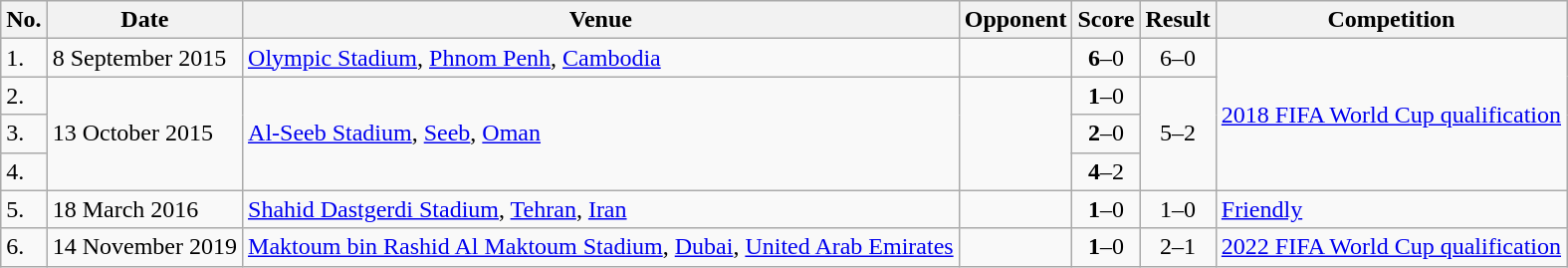<table class="wikitable">
<tr>
<th>No.</th>
<th>Date</th>
<th>Venue</th>
<th>Opponent</th>
<th>Score</th>
<th>Result</th>
<th>Competition</th>
</tr>
<tr>
<td>1.</td>
<td>8 September 2015</td>
<td><a href='#'>Olympic Stadium</a>, <a href='#'>Phnom Penh</a>, <a href='#'>Cambodia</a></td>
<td></td>
<td align=center><strong>6</strong>–0</td>
<td align=center>6–0</td>
<td rowspan=4><a href='#'>2018 FIFA World Cup qualification</a></td>
</tr>
<tr>
<td>2.</td>
<td rowspan=3>13 October 2015</td>
<td rowspan=3><a href='#'>Al-Seeb Stadium</a>, <a href='#'>Seeb</a>, <a href='#'>Oman</a></td>
<td rowspan=3></td>
<td align=center><strong>1</strong>–0</td>
<td rowspan=3 align=center>5–2</td>
</tr>
<tr>
<td>3.</td>
<td align=center><strong>2</strong>–0</td>
</tr>
<tr>
<td>4.</td>
<td align=center><strong>4</strong>–2</td>
</tr>
<tr>
<td>5.</td>
<td>18 March 2016</td>
<td><a href='#'>Shahid Dastgerdi Stadium</a>, <a href='#'>Tehran</a>, <a href='#'>Iran</a></td>
<td></td>
<td align=center><strong>1</strong>–0</td>
<td align=center>1–0</td>
<td><a href='#'>Friendly</a></td>
</tr>
<tr>
<td>6.</td>
<td>14 November 2019</td>
<td><a href='#'>Maktoum bin Rashid Al Maktoum Stadium</a>, <a href='#'>Dubai</a>, <a href='#'>United Arab Emirates</a></td>
<td></td>
<td align=center><strong>1</strong>–0</td>
<td align=center>2–1</td>
<td><a href='#'>2022 FIFA World Cup qualification</a></td>
</tr>
</table>
